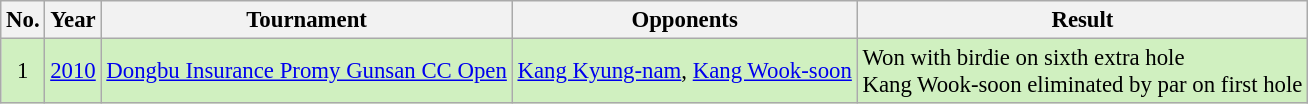<table class="wikitable" style="font-size:95%;">
<tr>
<th>No.</th>
<th>Year</th>
<th>Tournament</th>
<th>Opponents</th>
<th>Result</th>
</tr>
<tr style="background:#D0F0C0;">
<td align=center>1</td>
<td><a href='#'>2010</a></td>
<td><a href='#'>Dongbu Insurance Promy Gunsan CC Open</a></td>
<td> <a href='#'>Kang Kyung-nam</a>,  <a href='#'>Kang Wook-soon</a></td>
<td>Won with birdie on sixth extra hole<br>Kang Wook-soon eliminated by par on first hole</td>
</tr>
</table>
